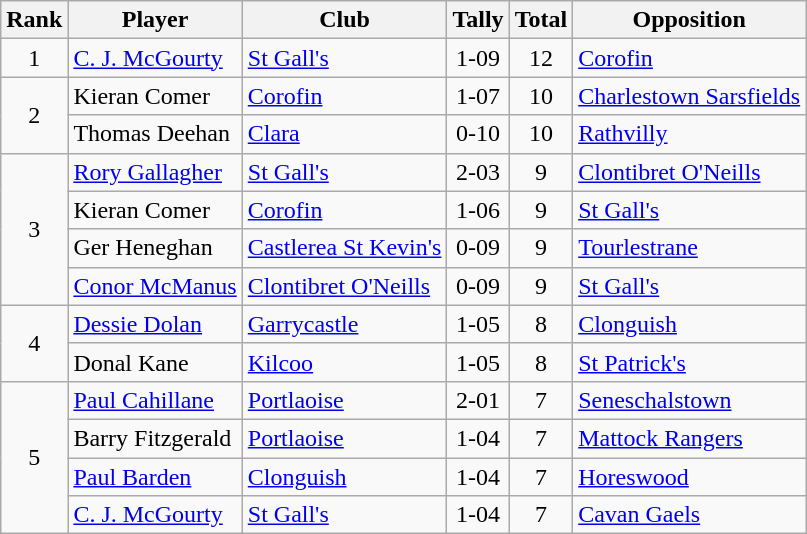<table class="wikitable">
<tr>
<th>Rank</th>
<th>Player</th>
<th>Club</th>
<th>Tally</th>
<th>Total</th>
<th>Opposition</th>
</tr>
<tr>
<td rowspan="1" style="text-align:center;">1</td>
<td><a href='#'>C. J. McGourty</a></td>
<td><a href='#'>St Gall's</a></td>
<td align=center>1-09</td>
<td align=center>12</td>
<td><a href='#'>Corofin</a></td>
</tr>
<tr>
<td rowspan="2" style="text-align:center;">2</td>
<td>Kieran Comer</td>
<td><a href='#'>Corofin</a></td>
<td align=center>1-07</td>
<td align=center>10</td>
<td><a href='#'>Charlestown Sarsfields</a></td>
</tr>
<tr>
<td>Thomas Deehan</td>
<td><a href='#'>Clara</a></td>
<td align=center>0-10</td>
<td align=center>10</td>
<td><a href='#'>Rathvilly</a></td>
</tr>
<tr>
<td rowspan="4" style="text-align:center;">3</td>
<td><a href='#'>Rory Gallagher</a></td>
<td><a href='#'>St Gall's</a></td>
<td align=center>2-03</td>
<td align=center>9</td>
<td><a href='#'>Clontibret O'Neills</a></td>
</tr>
<tr>
<td>Kieran Comer</td>
<td><a href='#'>Corofin</a></td>
<td align=center>1-06</td>
<td align=center>9</td>
<td><a href='#'>St Gall's</a></td>
</tr>
<tr>
<td>Ger Heneghan</td>
<td><a href='#'>Castlerea St Kevin's</a></td>
<td align=center>0-09</td>
<td align=center>9</td>
<td><a href='#'>Tourlestrane</a></td>
</tr>
<tr>
<td><a href='#'>Conor McManus</a></td>
<td><a href='#'>Clontibret O'Neills</a></td>
<td align=center>0-09</td>
<td align=center>9</td>
<td><a href='#'>St Gall's</a></td>
</tr>
<tr>
<td rowspan="2" style="text-align:center;">4</td>
<td><a href='#'>Dessie Dolan</a></td>
<td><a href='#'>Garrycastle</a></td>
<td align=center>1-05</td>
<td align=center>8</td>
<td><a href='#'>Clonguish</a></td>
</tr>
<tr>
<td>Donal Kane</td>
<td><a href='#'>Kilcoo</a></td>
<td align=center>1-05</td>
<td align=center>8</td>
<td><a href='#'>St Patrick's</a></td>
</tr>
<tr>
<td rowspan="4" style="text-align:center;">5</td>
<td><a href='#'>Paul Cahillane</a></td>
<td><a href='#'>Portlaoise</a></td>
<td align=center>2-01</td>
<td align=center>7</td>
<td><a href='#'>Seneschalstown</a></td>
</tr>
<tr>
<td>Barry Fitzgerald</td>
<td><a href='#'>Portlaoise</a></td>
<td align=center>1-04</td>
<td align=center>7</td>
<td><a href='#'>Mattock Rangers</a></td>
</tr>
<tr>
<td><a href='#'>Paul Barden</a></td>
<td><a href='#'>Clonguish</a></td>
<td align=center>1-04</td>
<td align=center>7</td>
<td><a href='#'>Horeswood</a></td>
</tr>
<tr>
<td><a href='#'>C. J. McGourty</a></td>
<td><a href='#'>St Gall's</a></td>
<td align=center>1-04</td>
<td align=center>7</td>
<td><a href='#'>Cavan Gaels</a></td>
</tr>
</table>
